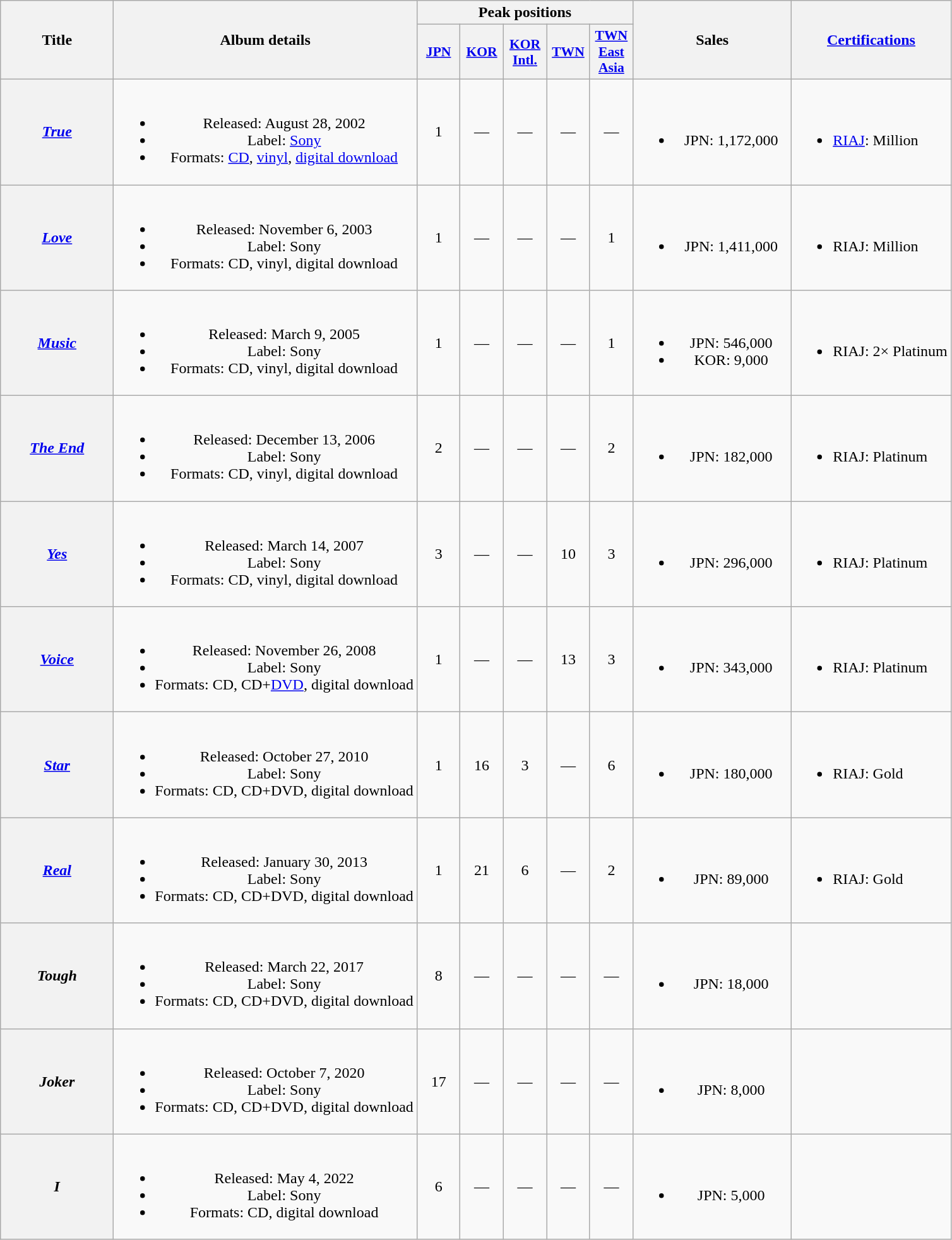<table class="wikitable plainrowheaders" style="text-align:center;">
<tr>
<th style="width:7em;" rowspan="2">Title</th>
<th rowspan="2">Album details</th>
<th colspan="5">Peak positions</th>
<th style="width:10em;" rowspan="2">Sales</th>
<th rowspan="2"><a href='#'>Certifications</a></th>
</tr>
<tr>
<th scope="col" style="width:2.7em;font-size:90%;"><a href='#'>JPN</a><br></th>
<th scope="col" style="width:2.7em;font-size:90%;"><a href='#'>KOR</a><br></th>
<th scope="col" style="width:2.7em;font-size:90%;"><a href='#'>KOR Intl.</a><br></th>
<th scope="col" style="width:2.7em;font-size:90%;"><a href='#'>TWN</a><br></th>
<th scope="col" style="width:2.7em;font-size:90%;"><a href='#'>TWN East Asia</a><br></th>
</tr>
<tr>
<th scope="row"><em><a href='#'>True</a></em></th>
<td><br><ul><li>Released: August 28, 2002</li><li>Label: <a href='#'>Sony</a></li><li>Formats: <a href='#'>CD</a>, <a href='#'>vinyl</a>, <a href='#'>digital download</a></li></ul></td>
<td>1</td>
<td>—</td>
<td>—</td>
<td>—</td>
<td>—</td>
<td><br><ul><li>JPN: 1,172,000</li></ul></td>
<td align="left"><br><ul><li><a href='#'>RIAJ</a>: Million</li></ul></td>
</tr>
<tr>
<th scope="row"><em><a href='#'>Love</a></em></th>
<td><br><ul><li>Released: November 6, 2003</li><li>Label: Sony</li><li>Formats: CD, vinyl, digital download</li></ul></td>
<td>1</td>
<td>—</td>
<td>—</td>
<td>—</td>
<td>1</td>
<td><br><ul><li>JPN: 1,411,000</li></ul></td>
<td align="left"><br><ul><li>RIAJ: Million</li></ul></td>
</tr>
<tr>
<th scope="row"><em><a href='#'>Music</a></em></th>
<td><br><ul><li>Released: March 9, 2005</li><li>Label: Sony</li><li>Formats: CD, vinyl, digital download</li></ul></td>
<td>1</td>
<td>—</td>
<td>—</td>
<td>—</td>
<td>1</td>
<td><br><ul><li>JPN: 546,000</li><li>KOR: 9,000</li></ul></td>
<td align="left"><br><ul><li>RIAJ: 2× Platinum</li></ul></td>
</tr>
<tr>
<th scope="row"><em><a href='#'>The End</a></em></th>
<td><br><ul><li>Released: December 13, 2006</li><li>Label: Sony</li><li>Formats: CD, vinyl, digital download</li></ul></td>
<td>2</td>
<td>—</td>
<td>—</td>
<td>—</td>
<td>2</td>
<td><br><ul><li>JPN: 182,000</li></ul></td>
<td align="left"><br><ul><li>RIAJ: Platinum</li></ul></td>
</tr>
<tr>
<th scope="row"><em><a href='#'>Yes</a></em></th>
<td><br><ul><li>Released: March 14, 2007</li><li>Label: Sony</li><li>Formats: CD, vinyl, digital download</li></ul></td>
<td>3</td>
<td>—</td>
<td>—</td>
<td>10</td>
<td>3</td>
<td><br><ul><li>JPN: 296,000</li></ul></td>
<td align="left"><br><ul><li>RIAJ: Platinum</li></ul></td>
</tr>
<tr>
<th scope="row"><em><a href='#'>Voice</a></em></th>
<td><br><ul><li>Released: November 26, 2008</li><li>Label: Sony</li><li>Formats: CD, CD+<a href='#'>DVD</a>, digital download</li></ul></td>
<td>1</td>
<td>—</td>
<td>—</td>
<td>13</td>
<td>3</td>
<td><br><ul><li>JPN: 343,000</li></ul></td>
<td align="left"><br><ul><li>RIAJ: Platinum</li></ul></td>
</tr>
<tr>
<th scope="row"><em><a href='#'>Star</a></em></th>
<td><br><ul><li>Released: October 27, 2010</li><li>Label: Sony</li><li>Formats: CD, CD+DVD, digital download</li></ul></td>
<td>1</td>
<td>16</td>
<td>3</td>
<td>—</td>
<td>6</td>
<td><br><ul><li>JPN: 180,000</li></ul></td>
<td align="left"><br><ul><li>RIAJ: Gold </li></ul></td>
</tr>
<tr>
<th scope="row"><em><a href='#'>Real</a></em></th>
<td><br><ul><li>Released: January 30, 2013</li><li>Label: Sony</li><li>Formats: CD, CD+DVD, digital download</li></ul></td>
<td>1</td>
<td>21</td>
<td>6</td>
<td>—</td>
<td>2</td>
<td><br><ul><li>JPN: 89,000</li></ul></td>
<td align="left"><br><ul><li>RIAJ: Gold</li></ul></td>
</tr>
<tr>
<th scope="row"><em>Tough</em></th>
<td><br><ul><li>Released: March 22, 2017</li><li>Label: Sony</li><li>Formats: CD, CD+DVD, digital download</li></ul></td>
<td>8</td>
<td>—</td>
<td>—</td>
<td>—</td>
<td>—</td>
<td><br><ul><li>JPN: 18,000</li></ul></td>
<td></td>
</tr>
<tr>
<th scope="row"><em>Joker</em></th>
<td><br><ul><li>Released: October 7, 2020</li><li>Label: Sony</li><li>Formats: CD, CD+DVD, digital download</li></ul></td>
<td>17</td>
<td>—</td>
<td>—</td>
<td>—</td>
<td>—</td>
<td><br><ul><li>JPN: 8,000</li></ul></td>
<td></td>
</tr>
<tr>
<th scope="row"><em>I</em></th>
<td><br><ul><li>Released: May 4, 2022</li><li>Label: Sony</li><li>Formats: CD, digital download</li></ul></td>
<td>6</td>
<td>—</td>
<td>—</td>
<td>—</td>
<td>—</td>
<td><br><ul><li>JPN: 5,000</li></ul></td>
<td></td>
</tr>
</table>
